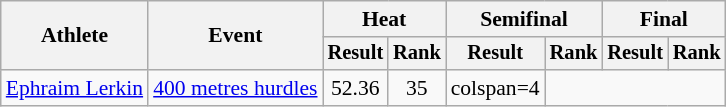<table class=wikitable style=font-size:90%>
<tr>
<th rowspan=2>Athlete</th>
<th rowspan=2>Event</th>
<th colspan=2>Heat</th>
<th colspan=2>Semifinal</th>
<th colspan=2>Final</th>
</tr>
<tr style=font-size:95%>
<th>Result</th>
<th>Rank</th>
<th>Result</th>
<th>Rank</th>
<th>Result</th>
<th>Rank</th>
</tr>
<tr align=center>
<td align=left><a href='#'>Ephraim Lerkin</a></td>
<td align=left><a href='#'>400 metres hurdles</a></td>
<td>52.36</td>
<td>35</td>
<td>colspan=4 </td>
</tr>
</table>
